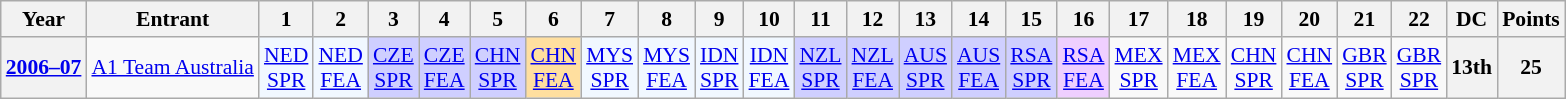<table class="wikitable" style="text-align:center; font-size:90%">
<tr>
<th>Year</th>
<th>Entrant</th>
<th>1</th>
<th>2</th>
<th>3</th>
<th>4</th>
<th>5</th>
<th>6</th>
<th>7</th>
<th>8</th>
<th>9</th>
<th>10</th>
<th>11</th>
<th>12</th>
<th>13</th>
<th>14</th>
<th>15</th>
<th>16</th>
<th>17</th>
<th>18</th>
<th>19</th>
<th>20</th>
<th>21</th>
<th>22</th>
<th>DC</th>
<th>Points</th>
</tr>
<tr>
<th><a href='#'>2006–07</a></th>
<td><a href='#'>A1 Team Australia</a></td>
<td style=background:#f1f8ff><a href='#'>NED<br>SPR</a><br></td>
<td style=background:#f1f8ff><a href='#'>NED<br>FEA</a><br></td>
<td style=background:#cfcfff><a href='#'>CZE<br>SPR</a><br></td>
<td style=background:#cfcfff><a href='#'>CZE<br>FEA</a><br></td>
<td style=background:#cfcfff><a href='#'>CHN<br>SPR</a><br></td>
<td style=background:#ffdf9f><a href='#'>CHN<br>FEA</a><br></td>
<td style=background:#f1f8ff><a href='#'>MYS<br>SPR</a><br></td>
<td style=background:#f1f8ff><a href='#'>MYS<br>FEA</a><br></td>
<td style=background:#f1f8ff><a href='#'>IDN<br>SPR</a><br></td>
<td style=background:#f1f8ff><a href='#'>IDN<br>FEA</a><br></td>
<td style=background:#cfcfff><a href='#'>NZL<br>SPR</a><br></td>
<td style=background:#cfcfff><a href='#'>NZL<br>FEA</a><br></td>
<td style=background:#cfcfff><a href='#'>AUS<br>SPR</a><br></td>
<td style=background:#cfcfff><a href='#'>AUS<br>FEA</a><br></td>
<td style=background:#cfcfff><a href='#'>RSA<br>SPR</a><br></td>
<td style=background:#efcfff><a href='#'>RSA<br>FEA</a><br></td>
<td><a href='#'>MEX<br>SPR</a></td>
<td><a href='#'>MEX<br>FEA</a></td>
<td><a href='#'>CHN<br>SPR</a></td>
<td><a href='#'>CHN<br>FEA</a></td>
<td><a href='#'>GBR<br>SPR</a></td>
<td><a href='#'>GBR<br>SPR</a></td>
<th>13th</th>
<th>25</th>
</tr>
</table>
